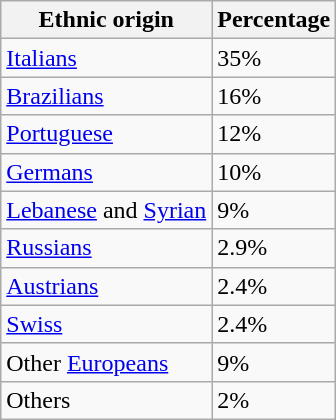<table class="wikitable sortable">
<tr>
<th>Ethnic origin</th>
<th>Percentage</th>
</tr>
<tr>
<td> <a href='#'>Italians</a></td>
<td>35%</td>
</tr>
<tr>
<td> <a href='#'>Brazilians</a></td>
<td>16%</td>
</tr>
<tr>
<td> <a href='#'>Portuguese</a></td>
<td>12%</td>
</tr>
<tr>
<td> <a href='#'>Germans</a></td>
<td>10%</td>
</tr>
<tr>
<td> <a href='#'>Lebanese</a> and <a href='#'>Syrian</a></td>
<td>9%</td>
</tr>
<tr>
<td> <a href='#'>Russians</a></td>
<td>2.9%</td>
</tr>
<tr>
<td> <a href='#'>Austrians</a></td>
<td>2.4%</td>
</tr>
<tr>
<td> <a href='#'>Swiss</a></td>
<td>2.4%</td>
</tr>
<tr>
<td>Other <a href='#'>Europeans</a></td>
<td>9%</td>
</tr>
<tr>
<td>Others</td>
<td>2%</td>
</tr>
</table>
